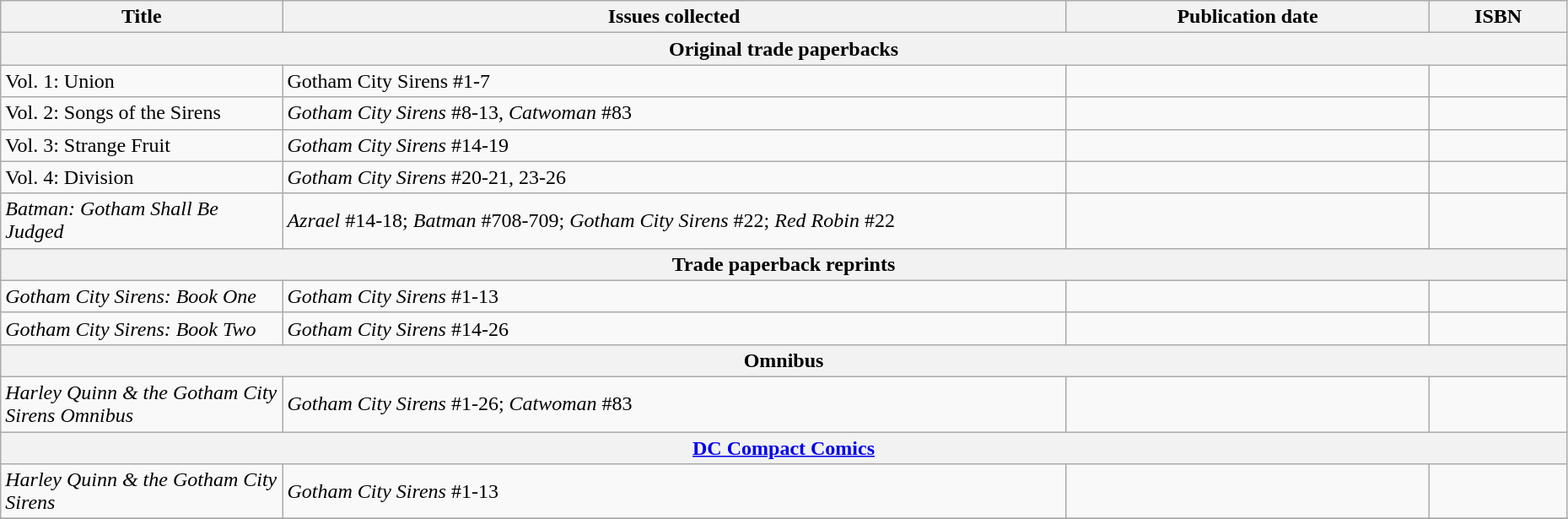<table class="wikitable sortable" width=98%>
<tr>
<th width="18%">Title</th>
<th class="unsortable" width="50%">Issues collected</th>
<th>Publication date</th>
<th class="unsortable">ISBN</th>
</tr>
<tr>
<th colspan="4">Original trade paperbacks</th>
</tr>
<tr>
<td>Vol. 1: Union</td>
<td>Gotham City Sirens #1-7</td>
<td></td>
<td></td>
</tr>
<tr>
<td>Vol. 2: Songs of the Sirens</td>
<td><em>Gotham City Sirens</em> #8-13, <em>Catwoman</em> #83</td>
<td></td>
<td></td>
</tr>
<tr>
<td>Vol. 3: Strange Fruit</td>
<td><em>Gotham City Sirens</em> #14-19</td>
<td></td>
<td></td>
</tr>
<tr>
<td>Vol. 4: Division</td>
<td><em>Gotham City Sirens</em> #20-21, 23-26</td>
<td></td>
<td></td>
</tr>
<tr>
<td><em>Batman: Gotham Shall Be Judged</em></td>
<td><em>Azrael</em> #14-18; <em>Batman</em> #708-709; <em>Gotham City Sirens</em> #22; <em>Red Robin</em> #22</td>
<td></td>
<td></td>
</tr>
<tr>
<th colspan="4">Trade paperback reprints</th>
</tr>
<tr>
<td><em>Gotham City Sirens: Book One</em></td>
<td><em>Gotham City Sirens</em> #1-13</td>
<td></td>
<td></td>
</tr>
<tr>
<td><em>Gotham City Sirens: Book Two</em></td>
<td><em>Gotham City Sirens</em> #14-26</td>
<td></td>
<td></td>
</tr>
<tr>
<th colspan="4">Omnibus</th>
</tr>
<tr>
<td><em>Harley Quinn & the Gotham City Sirens Omnibus</em></td>
<td><em>Gotham City Sirens</em> #1-26; <em>Catwoman</em> #83</td>
<td></td>
<td></td>
</tr>
<tr>
<th colspan="4"><a href='#'>DC Compact Comics</a></th>
</tr>
<tr>
<td><em>Harley Quinn & the Gotham City Sirens</em></td>
<td><em>Gotham City Sirens</em> #1-13</td>
<td></td>
<td></td>
</tr>
<tr>
</tr>
</table>
